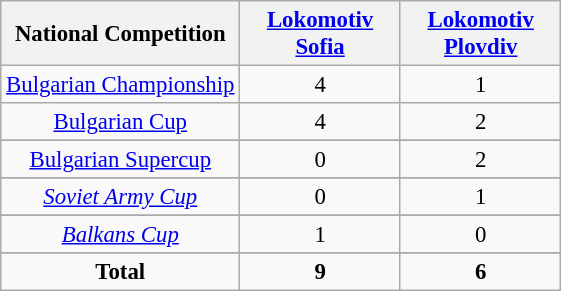<table class="wikitable" style="text-align:center;font-size:95%">
<tr>
<th>National Competition</th>
<th width="100"><a href='#'>Lokomotiv Sofia</a></th>
<th width="100"><a href='#'>Lokomotiv Plovdiv</a></th>
</tr>
<tr>
<td><a href='#'>Bulgarian Championship</a></td>
<td>4</td>
<td>1</td>
</tr>
<tr>
<td><a href='#'>Bulgarian Cup</a></td>
<td>4</td>
<td>2</td>
</tr>
<tr>
</tr>
<tr>
<td><a href='#'>Bulgarian Supercup</a></td>
<td>0</td>
<td>2</td>
</tr>
<tr>
</tr>
<tr>
<td><em><a href='#'>Soviet Army Cup</a></em></td>
<td>0</td>
<td>1</td>
</tr>
<tr>
</tr>
<tr>
<td><em><a href='#'>Balkans Cup</a></em></td>
<td>1</td>
<td>0</td>
</tr>
<tr>
</tr>
<tr>
<td><strong>Total</strong></td>
<td><strong>9</strong></td>
<td><strong>6</strong></td>
</tr>
</table>
